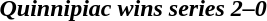<table class="noborder" style="text-align: center; border: none; width: 100%">
<tr>
<th width="97%"><em>Quinnipiac wins series 2–0</em></th>
<th width="3%"></th>
</tr>
</table>
